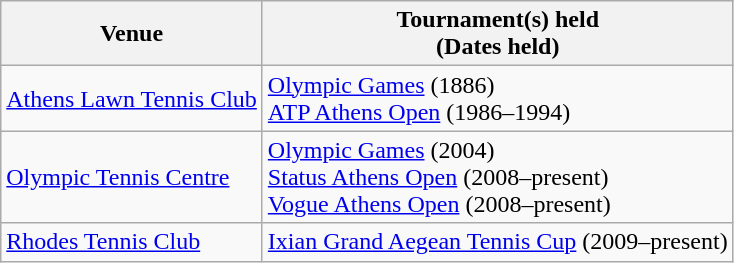<table class=wikitable>
<tr>
<th>Venue</th>
<th>Tournament(s) held<br>(Dates held)</th>
</tr>
<tr>
<td><a href='#'>Athens Lawn Tennis Club</a></td>
<td><a href='#'>Olympic Games</a> (1886)<br><a href='#'>ATP Athens Open</a> (1986–1994)</td>
</tr>
<tr>
<td><a href='#'>Olympic Tennis Centre</a></td>
<td><a href='#'>Olympic Games</a> (2004)<br><a href='#'>Status Athens Open</a> (2008–present)<br><a href='#'>Vogue Athens Open</a> (2008–present)</td>
</tr>
<tr>
<td><a href='#'>Rhodes Tennis Club</a></td>
<td><a href='#'>Ixian Grand Aegean Tennis Cup</a> (2009–present)</td>
</tr>
</table>
